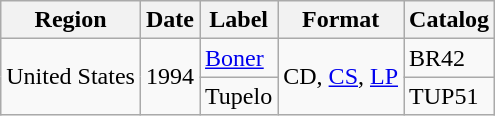<table class="wikitable">
<tr>
<th>Region</th>
<th>Date</th>
<th>Label</th>
<th>Format</th>
<th>Catalog</th>
</tr>
<tr>
<td rowspan="3">United States</td>
<td rowspan="2">1994</td>
<td><a href='#'>Boner</a></td>
<td rowspan="2">CD, <a href='#'>CS</a>, <a href='#'>LP</a></td>
<td>BR42</td>
</tr>
<tr>
<td>Tupelo</td>
<td>TUP51</td>
</tr>
</table>
